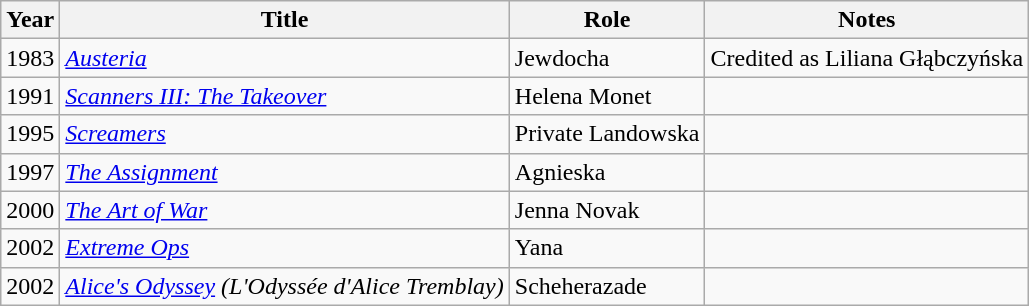<table class="wikitable sortable">
<tr>
<th>Year</th>
<th>Title</th>
<th>Role</th>
<th class="unsortable">Notes</th>
</tr>
<tr>
<td>1983</td>
<td><em><a href='#'>Austeria</a></em></td>
<td>Jewdocha</td>
<td>Credited as Liliana Głąbczyńska</td>
</tr>
<tr>
<td>1991</td>
<td><em><a href='#'>Scanners III: The Takeover</a></em></td>
<td>Helena Monet</td>
<td></td>
</tr>
<tr>
<td>1995</td>
<td><em><a href='#'>Screamers</a></em></td>
<td>Private Landowska</td>
<td></td>
</tr>
<tr>
<td>1997</td>
<td><em><a href='#'>The Assignment</a></em></td>
<td>Agnieska</td>
<td></td>
</tr>
<tr>
<td>2000</td>
<td><em><a href='#'>The Art of War</a></em></td>
<td>Jenna Novak</td>
<td></td>
</tr>
<tr>
<td>2002</td>
<td><em><a href='#'>Extreme Ops</a></em></td>
<td>Yana</td>
<td></td>
</tr>
<tr>
<td>2002</td>
<td><em><a href='#'>Alice's Odyssey</a> (L'Odyssée d'Alice Tremblay)</em></td>
<td>Scheherazade</td>
<td></td>
</tr>
</table>
